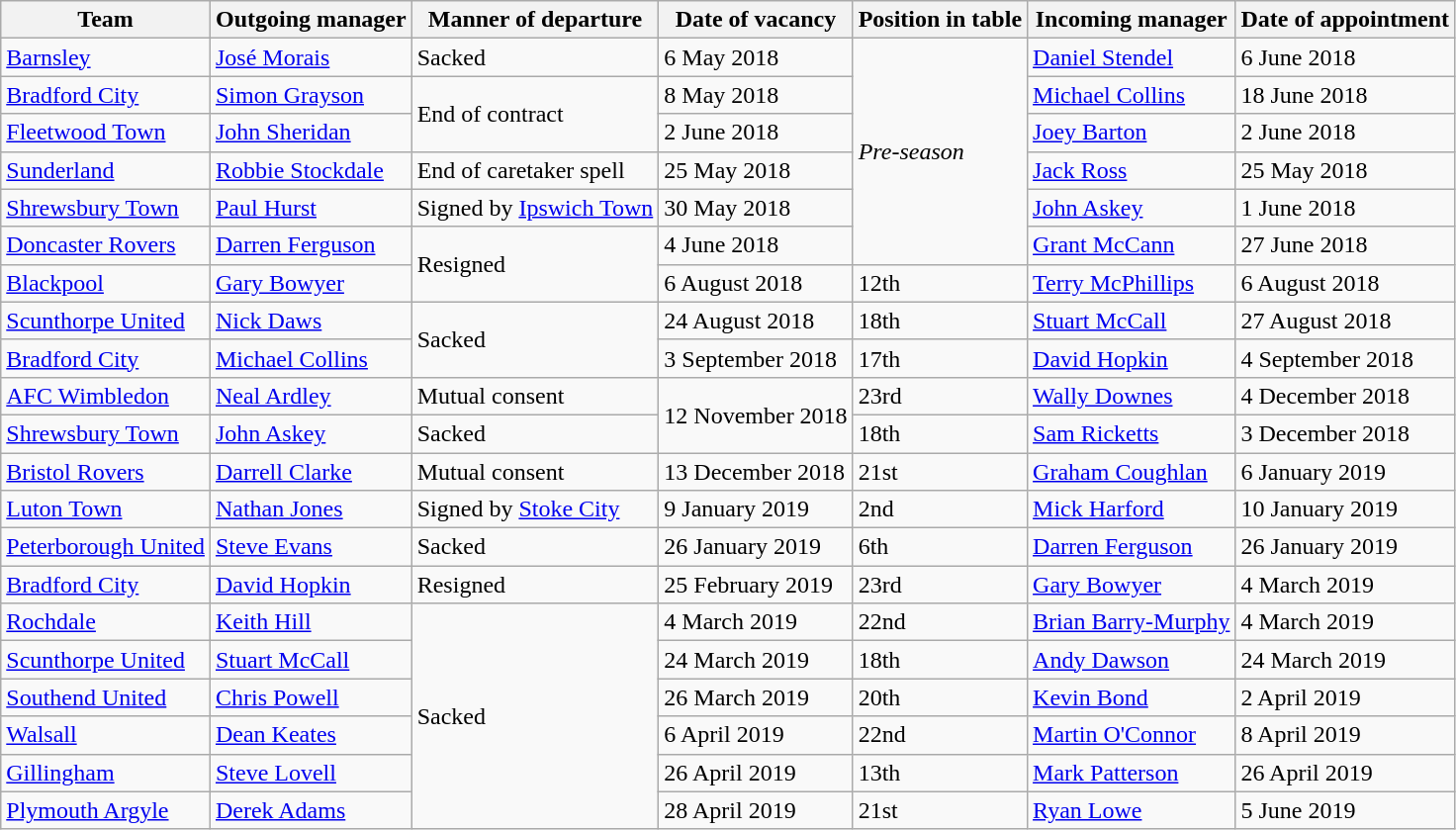<table class="wikitable sortable">
<tr>
<th scope="col">Team</th>
<th scope="col">Outgoing manager</th>
<th scope="col">Manner of departure</th>
<th scope="col">Date of vacancy</th>
<th scope="col">Position in table</th>
<th scope="col">Incoming manager</th>
<th scope="col">Date of appointment</th>
</tr>
<tr>
<td><a href='#'>Barnsley</a></td>
<td> <a href='#'>José Morais</a></td>
<td>Sacked</td>
<td>6 May 2018</td>
<td rowspan="6"><em>Pre-season</em></td>
<td> <a href='#'>Daniel Stendel</a></td>
<td>6 June 2018</td>
</tr>
<tr>
<td><a href='#'>Bradford City</a></td>
<td> <a href='#'>Simon Grayson</a></td>
<td rowspan=2>End of contract</td>
<td>8 May 2018</td>
<td> <a href='#'>Michael Collins</a></td>
<td>18 June 2018</td>
</tr>
<tr>
<td><a href='#'>Fleetwood Town</a></td>
<td> <a href='#'>John Sheridan</a></td>
<td>2 June 2018</td>
<td> <a href='#'>Joey Barton</a></td>
<td>2 June 2018</td>
</tr>
<tr>
<td><a href='#'>Sunderland</a></td>
<td> <a href='#'>Robbie Stockdale</a></td>
<td>End of caretaker spell</td>
<td>25 May 2018</td>
<td> <a href='#'>Jack Ross</a></td>
<td>25 May 2018</td>
</tr>
<tr>
<td><a href='#'>Shrewsbury Town</a></td>
<td> <a href='#'>Paul Hurst</a></td>
<td>Signed by <a href='#'>Ipswich Town</a></td>
<td>30 May 2018</td>
<td> <a href='#'>John Askey</a></td>
<td>1 June 2018</td>
</tr>
<tr>
<td><a href='#'>Doncaster Rovers</a></td>
<td> <a href='#'>Darren Ferguson</a></td>
<td rowspan="2">Resigned</td>
<td>4 June 2018</td>
<td> <a href='#'>Grant McCann</a></td>
<td>27 June 2018</td>
</tr>
<tr>
<td><a href='#'>Blackpool</a></td>
<td> <a href='#'>Gary Bowyer</a></td>
<td>6 August 2018</td>
<td>12th</td>
<td> <a href='#'>Terry McPhillips</a></td>
<td>6 August 2018</td>
</tr>
<tr>
<td><a href='#'>Scunthorpe United</a></td>
<td> <a href='#'>Nick Daws</a></td>
<td rowspan="2">Sacked</td>
<td>24 August 2018</td>
<td>18th</td>
<td> <a href='#'>Stuart McCall</a></td>
<td>27 August 2018</td>
</tr>
<tr>
<td><a href='#'>Bradford City</a></td>
<td> <a href='#'>Michael Collins</a></td>
<td>3 September 2018</td>
<td>17th</td>
<td> <a href='#'>David Hopkin</a></td>
<td>4 September 2018</td>
</tr>
<tr>
<td><a href='#'>AFC Wimbledon</a></td>
<td> <a href='#'>Neal Ardley</a></td>
<td>Mutual consent</td>
<td rowspan="2">12 November 2018</td>
<td>23rd</td>
<td> <a href='#'>Wally Downes</a></td>
<td>4 December 2018</td>
</tr>
<tr>
<td><a href='#'>Shrewsbury Town</a></td>
<td> <a href='#'>John Askey</a></td>
<td>Sacked</td>
<td>18th</td>
<td> <a href='#'>Sam Ricketts</a></td>
<td>3 December 2018</td>
</tr>
<tr>
<td><a href='#'>Bristol Rovers</a></td>
<td> <a href='#'>Darrell Clarke</a></td>
<td>Mutual consent</td>
<td>13 December 2018</td>
<td>21st</td>
<td> <a href='#'>Graham Coughlan</a></td>
<td>6 January 2019</td>
</tr>
<tr>
<td><a href='#'>Luton Town</a></td>
<td> <a href='#'>Nathan Jones</a></td>
<td>Signed by <a href='#'>Stoke City</a></td>
<td>9 January 2019</td>
<td>2nd</td>
<td> <a href='#'>Mick Harford</a></td>
<td>10 January 2019</td>
</tr>
<tr>
<td><a href='#'>Peterborough United</a></td>
<td> <a href='#'>Steve Evans</a></td>
<td>Sacked</td>
<td>26 January 2019</td>
<td>6th</td>
<td> <a href='#'>Darren Ferguson</a></td>
<td>26 January 2019</td>
</tr>
<tr>
<td><a href='#'>Bradford City</a></td>
<td> <a href='#'>David Hopkin</a></td>
<td>Resigned</td>
<td>25 February 2019</td>
<td>23rd</td>
<td> <a href='#'>Gary Bowyer</a></td>
<td>4 March 2019</td>
</tr>
<tr>
<td><a href='#'>Rochdale</a></td>
<td> <a href='#'>Keith Hill</a></td>
<td rowspan="6">Sacked</td>
<td>4 March 2019</td>
<td>22nd</td>
<td> <a href='#'>Brian Barry-Murphy</a></td>
<td>4 March 2019</td>
</tr>
<tr>
<td><a href='#'>Scunthorpe United</a></td>
<td> <a href='#'>Stuart McCall</a></td>
<td>24 March 2019</td>
<td>18th</td>
<td> <a href='#'>Andy Dawson</a></td>
<td>24 March 2019</td>
</tr>
<tr>
<td><a href='#'>Southend United</a></td>
<td> <a href='#'>Chris Powell</a></td>
<td>26 March 2019</td>
<td>20th</td>
<td> <a href='#'>Kevin Bond</a></td>
<td>2 April 2019</td>
</tr>
<tr>
<td><a href='#'>Walsall</a></td>
<td> <a href='#'>Dean Keates</a></td>
<td>6 April 2019</td>
<td>22nd</td>
<td> <a href='#'>Martin O'Connor</a></td>
<td>8 April 2019</td>
</tr>
<tr>
<td><a href='#'>Gillingham</a></td>
<td> <a href='#'>Steve Lovell</a></td>
<td>26 April 2019</td>
<td>13th</td>
<td> <a href='#'>Mark Patterson</a></td>
<td>26 April 2019</td>
</tr>
<tr>
<td><a href='#'>Plymouth Argyle</a></td>
<td> <a href='#'>Derek Adams</a></td>
<td>28 April 2019</td>
<td>21st</td>
<td> <a href='#'>Ryan Lowe</a></td>
<td>5 June 2019</td>
</tr>
</table>
